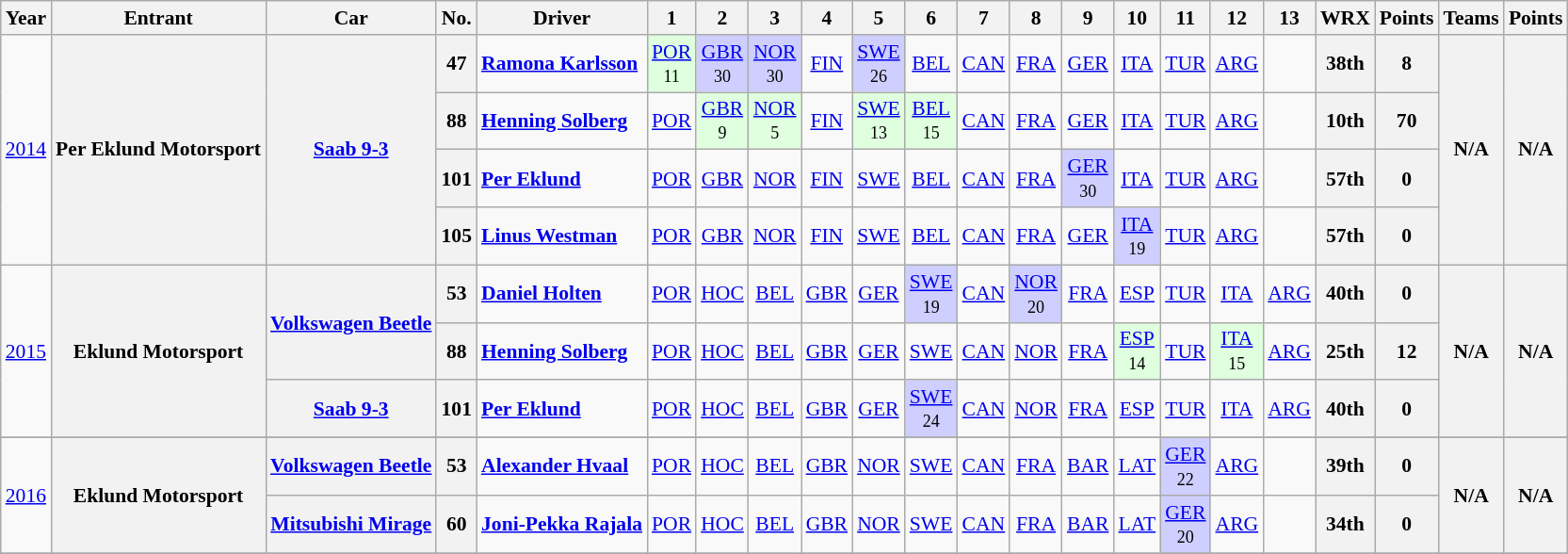<table class="wikitable" border="1" style="text-align:center; font-size:90%;">
<tr valign="top">
<th>Year</th>
<th>Entrant</th>
<th>Car</th>
<th>No.</th>
<th>Driver</th>
<th>1</th>
<th>2</th>
<th>3</th>
<th>4</th>
<th>5</th>
<th>6</th>
<th>7</th>
<th>8</th>
<th>9</th>
<th>10</th>
<th>11</th>
<th>12</th>
<th>13</th>
<th>WRX</th>
<th>Points</th>
<th>Teams</th>
<th>Points</th>
</tr>
<tr>
<td rowspan="4"><a href='#'>2014</a></td>
<th rowspan="4">Per Eklund Motorsport</th>
<th rowspan="4"><a href='#'>Saab 9-3</a></th>
<th>47</th>
<td align="left"> <strong><a href='#'>Ramona Karlsson</a></strong></td>
<td style="background:#DFFFDF;"><a href='#'>POR</a><br><small>11</small></td>
<td style="background:#CFCFFF;"><a href='#'>GBR</a><br><small>30</small></td>
<td style="background:#CFCFFF;"><a href='#'>NOR</a><br><small>30</small></td>
<td><a href='#'>FIN</a></td>
<td style="background:#CFCFFF;"><a href='#'>SWE</a><br><small>26</small></td>
<td><a href='#'>BEL</a></td>
<td><a href='#'>CAN</a></td>
<td><a href='#'>FRA</a></td>
<td><a href='#'>GER</a></td>
<td><a href='#'>ITA</a></td>
<td><a href='#'>TUR</a></td>
<td><a href='#'>ARG</a></td>
<td></td>
<th>38th</th>
<th>8</th>
<th rowspan="4">N/A</th>
<th rowspan="4">N/A</th>
</tr>
<tr>
<th>88</th>
<td align="left"> <strong><a href='#'>Henning Solberg</a></strong></td>
<td><a href='#'>POR</a></td>
<td style="background:#DFFFDF;"><a href='#'>GBR</a><br><small>9</small></td>
<td style="background:#DFFFDF;"><a href='#'>NOR</a><br><small>5</small></td>
<td><a href='#'>FIN</a></td>
<td style="background:#DFFFDF;"><a href='#'>SWE</a><br><small>13</small></td>
<td style="background:#DFFFDF;"><a href='#'>BEL</a><br><small>15</small></td>
<td><a href='#'>CAN</a></td>
<td><a href='#'>FRA</a></td>
<td><a href='#'>GER</a></td>
<td><a href='#'>ITA</a></td>
<td><a href='#'>TUR</a></td>
<td><a href='#'>ARG</a></td>
<td></td>
<th>10th</th>
<th>70</th>
</tr>
<tr>
<th>101</th>
<td align="left"> <strong><a href='#'>Per Eklund</a></strong></td>
<td><a href='#'>POR</a></td>
<td><a href='#'>GBR</a></td>
<td><a href='#'>NOR</a></td>
<td><a href='#'>FIN</a></td>
<td><a href='#'>SWE</a></td>
<td><a href='#'>BEL</a></td>
<td><a href='#'>CAN</a></td>
<td><a href='#'>FRA</a></td>
<td style="background:#CFCFFF;"><a href='#'>GER</a><br><small>30</small></td>
<td><a href='#'>ITA</a></td>
<td><a href='#'>TUR</a></td>
<td><a href='#'>ARG</a></td>
<td></td>
<th>57th</th>
<th>0</th>
</tr>
<tr>
<th>105</th>
<td align="left"> <strong><a href='#'>Linus Westman</a></strong></td>
<td><a href='#'>POR</a></td>
<td><a href='#'>GBR</a></td>
<td><a href='#'>NOR</a></td>
<td><a href='#'>FIN</a></td>
<td><a href='#'>SWE</a></td>
<td><a href='#'>BEL</a></td>
<td><a href='#'>CAN</a></td>
<td><a href='#'>FRA</a></td>
<td><a href='#'>GER</a></td>
<td style="background:#CFCFFF;"><a href='#'>ITA</a><br><small>19</small></td>
<td><a href='#'>TUR</a></td>
<td><a href='#'>ARG</a></td>
<td></td>
<th>57th</th>
<th>0</th>
</tr>
<tr>
<td rowspan="3"><a href='#'>2015</a></td>
<th rowspan="3">Eklund Motorsport</th>
<th rowspan="2"><a href='#'>Volkswagen Beetle</a></th>
<th>53</th>
<td align="left"> <strong><a href='#'>Daniel Holten</a></strong></td>
<td><a href='#'>POR</a></td>
<td><a href='#'>HOC</a></td>
<td><a href='#'>BEL</a></td>
<td><a href='#'>GBR</a></td>
<td><a href='#'>GER</a></td>
<td style="background:#CFCFFF;"><a href='#'>SWE</a><br><small>19</small></td>
<td><a href='#'>CAN</a></td>
<td style="background:#CFCFFF;"><a href='#'>NOR</a><br><small>20</small></td>
<td><a href='#'>FRA</a></td>
<td><a href='#'>ESP</a></td>
<td><a href='#'>TUR</a></td>
<td><a href='#'>ITA</a></td>
<td><a href='#'>ARG</a></td>
<th>40th</th>
<th>0</th>
<th rowspan="3">N/A</th>
<th rowspan="3">N/A</th>
</tr>
<tr>
<th>88</th>
<td align="left"> <strong><a href='#'>Henning Solberg</a></strong></td>
<td><a href='#'>POR</a></td>
<td><a href='#'>HOC</a></td>
<td><a href='#'>BEL</a></td>
<td><a href='#'>GBR</a></td>
<td><a href='#'>GER</a></td>
<td><a href='#'>SWE</a></td>
<td><a href='#'>CAN</a></td>
<td><a href='#'>NOR</a></td>
<td><a href='#'>FRA</a></td>
<td style="background:#DFFFDF;"><a href='#'>ESP</a><br><small>14</small></td>
<td><a href='#'>TUR</a></td>
<td style="background:#DFFFDF;"><a href='#'>ITA</a><br><small>15</small></td>
<td><a href='#'>ARG</a></td>
<th>25th</th>
<th>12</th>
</tr>
<tr>
<th rowspan="1"><a href='#'>Saab 9-3</a></th>
<th>101</th>
<td align="left"> <strong><a href='#'>Per Eklund</a></strong></td>
<td><a href='#'>POR</a></td>
<td><a href='#'>HOC</a></td>
<td><a href='#'>BEL</a></td>
<td><a href='#'>GBR</a></td>
<td><a href='#'>GER</a></td>
<td style="background:#CFCFFF;"><a href='#'>SWE</a><br><small>24</small></td>
<td><a href='#'>CAN</a></td>
<td><a href='#'>NOR</a></td>
<td><a href='#'>FRA</a></td>
<td><a href='#'>ESP</a></td>
<td><a href='#'>TUR</a></td>
<td><a href='#'>ITA</a></td>
<td><a href='#'>ARG</a></td>
<th>40th</th>
<th>0</th>
</tr>
<tr>
</tr>
<tr>
<td rowspan="2"><a href='#'>2016</a></td>
<th rowspan=2">Eklund Motorsport</th>
<th rowspan="1"><a href='#'>Volkswagen Beetle</a></th>
<th>53</th>
<td align="left"> <strong><a href='#'>Alexander Hvaal</a></strong></td>
<td><a href='#'>POR</a><br><small></small></td>
<td><a href='#'>HOC</a><br><small></small></td>
<td><a href='#'>BEL</a><br><small></small></td>
<td><a href='#'>GBR</a><br><small></small></td>
<td><a href='#'>NOR</a><br><small></small></td>
<td><a href='#'>SWE</a><br><small></small></td>
<td><a href='#'>CAN</a><br><small></small></td>
<td><a href='#'>FRA</a><br><small></small></td>
<td><a href='#'>BAR</a><br><small></small></td>
<td><a href='#'>LAT</a><br><small></small></td>
<td style="background:#CFCFFF;"><a href='#'>GER</a><br><small>22</small></td>
<td><a href='#'>ARG</a><br><small></small></td>
<td></td>
<th>39th</th>
<th>0</th>
<th rowspan="2">N/A</th>
<th rowspan="2">N/A</th>
</tr>
<tr>
<th rowspan="1"><a href='#'>Mitsubishi Mirage</a></th>
<th>60</th>
<td align="left"> <strong><a href='#'>Joni-Pekka Rajala</a></strong></td>
<td><a href='#'>POR</a><br><small></small></td>
<td><a href='#'>HOC</a><br><small></small></td>
<td><a href='#'>BEL</a><br><small></small></td>
<td><a href='#'>GBR</a><br><small></small></td>
<td><a href='#'>NOR</a><br><small></small></td>
<td><a href='#'>SWE</a><br><small></small></td>
<td><a href='#'>CAN</a><br><small></small></td>
<td><a href='#'>FRA</a><br><small></small></td>
<td><a href='#'>BAR</a><br><small></small></td>
<td><a href='#'>LAT</a><br><small></small></td>
<td style="background:#CFCFFF;"><a href='#'>GER</a><br><small>20</small></td>
<td><a href='#'>ARG</a><br><small></small></td>
<td></td>
<th>34th</th>
<th>0</th>
</tr>
<tr>
</tr>
</table>
